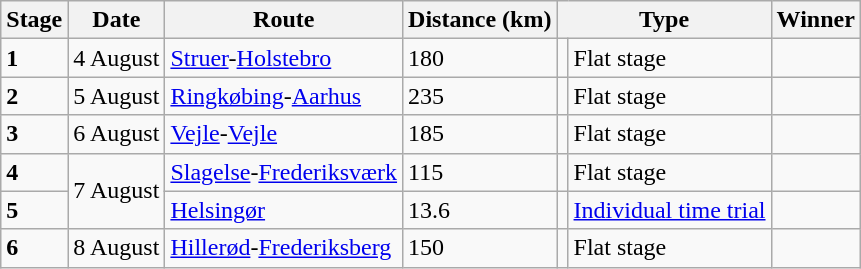<table class="wikitable">
<tr>
<th>Stage</th>
<th>Date</th>
<th>Route</th>
<th>Distance (km)</th>
<th colspan="2">Type</th>
<th>Winner</th>
</tr>
<tr>
<td style="text-align:left"><strong>1</strong></td>
<td align=right>4 August</td>
<td><a href='#'>Struer</a>-<a href='#'>Holstebro</a></td>
<td>180</td>
<td></td>
<td>Flat stage</td>
<td></td>
</tr>
<tr>
<td style="text-align:left"><strong>2</strong></td>
<td align=right>5 August</td>
<td><a href='#'>Ringkøbing</a>-<a href='#'>Aarhus</a></td>
<td>235</td>
<td></td>
<td>Flat stage</td>
<td></td>
</tr>
<tr>
<td style="text-align:left"><strong>3</strong></td>
<td align=right>6 August</td>
<td><a href='#'>Vejle</a>-<a href='#'>Vejle</a></td>
<td>185</td>
<td></td>
<td>Flat stage</td>
<td></td>
</tr>
<tr>
<td style="text-align:left"><strong>4</strong></td>
<td align=right rowspan=2>7 August</td>
<td><a href='#'>Slagelse</a>-<a href='#'>Frederiksværk</a></td>
<td>115</td>
<td></td>
<td>Flat stage</td>
<td></td>
</tr>
<tr>
<td style="text-align:left"><strong>5</strong></td>
<td><a href='#'>Helsingør</a></td>
<td>13.6</td>
<td></td>
<td><a href='#'>Individual time trial</a></td>
<td></td>
</tr>
<tr>
<td style="text-align:left"><strong>6</strong></td>
<td align=right>8 August</td>
<td><a href='#'>Hillerød</a>-<a href='#'>Frederiksberg</a></td>
<td>150</td>
<td></td>
<td>Flat stage</td>
<td></td>
</tr>
</table>
